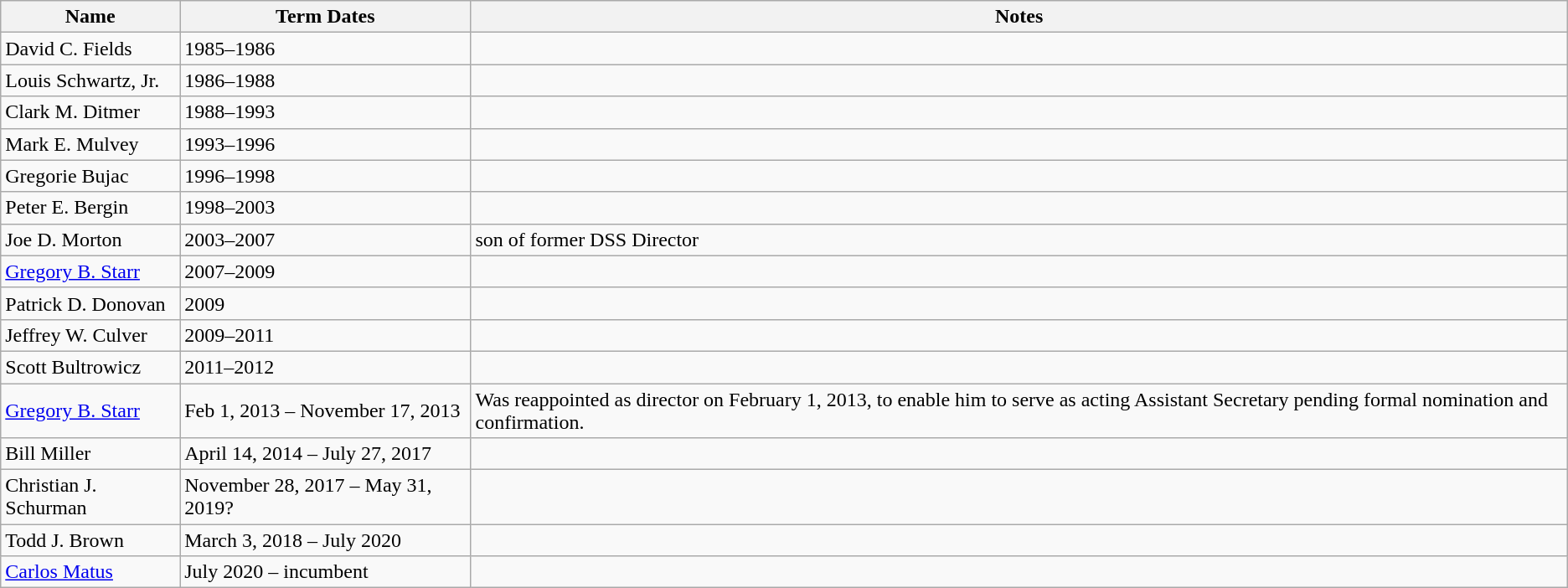<table class="wikitable">
<tr>
<th>Name</th>
<th>Term Dates</th>
<th>Notes</th>
</tr>
<tr>
<td>David C. Fields</td>
<td>1985–1986</td>
<td></td>
</tr>
<tr>
<td>Louis Schwartz, Jr.</td>
<td>1986–1988</td>
<td></td>
</tr>
<tr>
<td>Clark M. Ditmer</td>
<td>1988–1993</td>
<td></td>
</tr>
<tr>
<td>Mark E. Mulvey</td>
<td>1993–1996</td>
<td></td>
</tr>
<tr>
<td>Gregorie Bujac</td>
<td>1996–1998</td>
<td></td>
</tr>
<tr>
<td>Peter E. Bergin</td>
<td>1998–2003</td>
<td></td>
</tr>
<tr>
<td>Joe D. Morton</td>
<td>2003–2007</td>
<td>son of former DSS Director</td>
</tr>
<tr>
<td><a href='#'>Gregory B. Starr</a></td>
<td>2007–2009</td>
<td></td>
</tr>
<tr>
<td>Patrick D. Donovan</td>
<td>2009</td>
<td></td>
</tr>
<tr>
<td>Jeffrey W. Culver</td>
<td>2009–2011</td>
<td></td>
</tr>
<tr>
<td>Scott Bultrowicz</td>
<td>2011–2012</td>
<td></td>
</tr>
<tr>
<td><a href='#'>Gregory B. Starr</a></td>
<td>Feb 1, 2013 – November 17, 2013</td>
<td>Was reappointed as director on February 1, 2013, to enable him to serve as acting Assistant Secretary pending formal nomination and confirmation.</td>
</tr>
<tr>
<td>Bill Miller</td>
<td>April 14, 2014 – July 27, 2017</td>
<td></td>
</tr>
<tr>
<td>Christian J. Schurman</td>
<td>November 28, 2017 – May 31, 2019?</td>
<td></td>
</tr>
<tr>
<td>Todd J. Brown</td>
<td>March 3, 2018 – July 2020</td>
<td></td>
</tr>
<tr>
<td><a href='#'>Carlos Matus</a></td>
<td>July 2020 – incumbent</td>
<td></td>
</tr>
</table>
